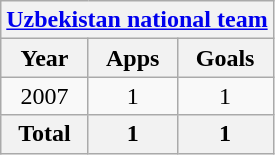<table class="wikitable" style="text-align:center">
<tr>
<th colspan=3><a href='#'>Uzbekistan national team</a></th>
</tr>
<tr>
<th>Year</th>
<th>Apps</th>
<th>Goals</th>
</tr>
<tr>
<td>2007</td>
<td>1</td>
<td>1</td>
</tr>
<tr>
<th>Total</th>
<th>1</th>
<th>1</th>
</tr>
</table>
